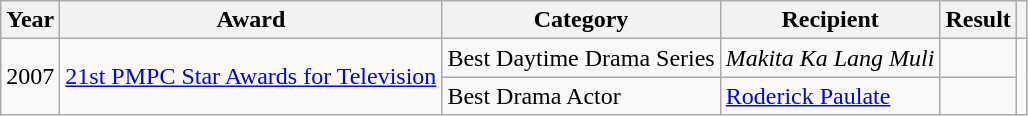<table class="wikitable">
<tr>
<th>Year</th>
<th>Award</th>
<th>Category</th>
<th>Recipient</th>
<th>Result</th>
<th></th>
</tr>
<tr>
<td rowspan=2>2007</td>
<td rowspan=2><a href='#'>21st PMPC Star Awards for Television</a></td>
<td>Best Daytime Drama Series</td>
<td><em>Makita Ka Lang Muli</em></td>
<td></td>
<td rowspan=2></td>
</tr>
<tr>
<td>Best Drama Actor</td>
<td><a href='#'>Roderick Paulate</a></td>
<td></td>
</tr>
</table>
